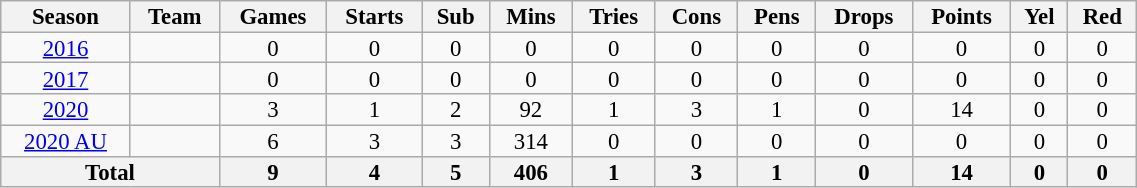<table class="wikitable" style="text-align:center; line-height:90%; font-size:95%; width:60%;">
<tr>
<th>Season</th>
<th>Team</th>
<th>Games</th>
<th>Starts</th>
<th>Sub</th>
<th>Mins</th>
<th>Tries</th>
<th>Cons</th>
<th>Pens</th>
<th>Drops</th>
<th>Points</th>
<th>Yel</th>
<th>Red</th>
</tr>
<tr>
<td><a href='#'>2016</a></td>
<td></td>
<td>0</td>
<td>0</td>
<td>0</td>
<td>0</td>
<td>0</td>
<td>0</td>
<td>0</td>
<td>0</td>
<td>0</td>
<td>0</td>
<td>0</td>
</tr>
<tr>
<td><a href='#'>2017</a></td>
<td></td>
<td>0</td>
<td>0</td>
<td>0</td>
<td>0</td>
<td>0</td>
<td>0</td>
<td>0</td>
<td>0</td>
<td>0</td>
<td>0</td>
<td>0</td>
</tr>
<tr>
<td><a href='#'>2020</a></td>
<td></td>
<td>3</td>
<td>1</td>
<td>2</td>
<td>92</td>
<td>1</td>
<td>3</td>
<td>1</td>
<td>0</td>
<td>14</td>
<td>0</td>
<td>0</td>
</tr>
<tr>
<td><a href='#'>2020 AU</a></td>
<td></td>
<td>6</td>
<td>3</td>
<td>3</td>
<td>314</td>
<td>0</td>
<td>0</td>
<td>0</td>
<td>0</td>
<td>0</td>
<td>0</td>
<td>0</td>
</tr>
<tr>
<th colspan="2">Total</th>
<th>9</th>
<th>4</th>
<th>5</th>
<th>406</th>
<th>1</th>
<th>3</th>
<th>1</th>
<th>0</th>
<th>14</th>
<th>0</th>
<th>0</th>
</tr>
</table>
